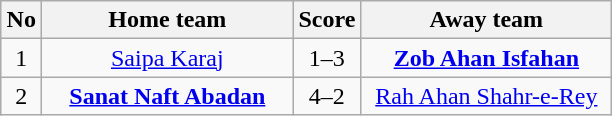<table class="wikitable sortable" style="text-align:center">
<tr>
<th width=20>No</th>
<th width=160>Home team</th>
<th width=27>Score</th>
<th width=160>Away team</th>
</tr>
<tr>
<td>1</td>
<td><a href='#'>Saipa Karaj</a></td>
<td>1–3</td>
<td><strong><a href='#'>Zob Ahan Isfahan</a></strong></td>
</tr>
<tr>
<td>2</td>
<td><strong><a href='#'>Sanat Naft Abadan</a></strong></td>
<td>4–2</td>
<td><a href='#'>Rah Ahan Shahr-e-Rey</a></td>
</tr>
</table>
